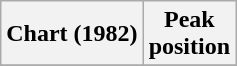<table class="wikitable sortable plainrowheaders" style="text-align:center">
<tr>
<th>Chart (1982)</th>
<th>Peak<br>position</th>
</tr>
<tr>
</tr>
</table>
